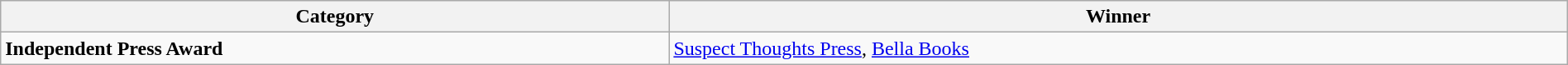<table class="wikitable" width="100%">
<tr>
<th>Category</th>
<th>Winner</th>
</tr>
<tr>
<td><strong>Independent Press Award</strong></td>
<td><a href='#'>Suspect Thoughts Press</a>, <a href='#'>Bella Books</a></td>
</tr>
</table>
